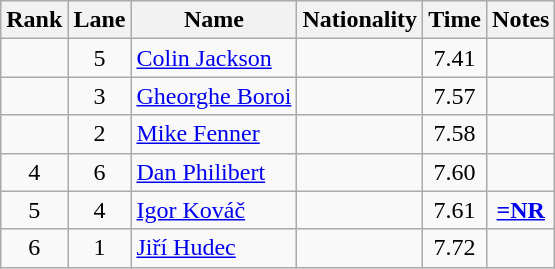<table class="wikitable sortable" style="text-align:center">
<tr>
<th>Rank</th>
<th>Lane</th>
<th>Name</th>
<th>Nationality</th>
<th>Time</th>
<th>Notes</th>
</tr>
<tr>
<td></td>
<td>5</td>
<td align="left"><a href='#'>Colin Jackson</a></td>
<td align=left></td>
<td>7.41</td>
<td></td>
</tr>
<tr>
<td></td>
<td>3</td>
<td align="left"><a href='#'>Gheorghe Boroi</a></td>
<td align=left></td>
<td>7.57</td>
<td></td>
</tr>
<tr>
<td></td>
<td>2</td>
<td align="left"><a href='#'>Mike Fenner</a></td>
<td align=left></td>
<td>7.58</td>
<td></td>
</tr>
<tr>
<td>4</td>
<td>6</td>
<td align="left"><a href='#'>Dan Philibert</a></td>
<td align=left></td>
<td>7.60</td>
<td></td>
</tr>
<tr>
<td>5</td>
<td>4</td>
<td align="left"><a href='#'>Igor Kováč</a></td>
<td align=left></td>
<td>7.61</td>
<td><strong><a href='#'>=NR</a></strong></td>
</tr>
<tr>
<td>6</td>
<td>1</td>
<td align="left"><a href='#'>Jiří Hudec</a></td>
<td align=left></td>
<td>7.72</td>
<td></td>
</tr>
</table>
